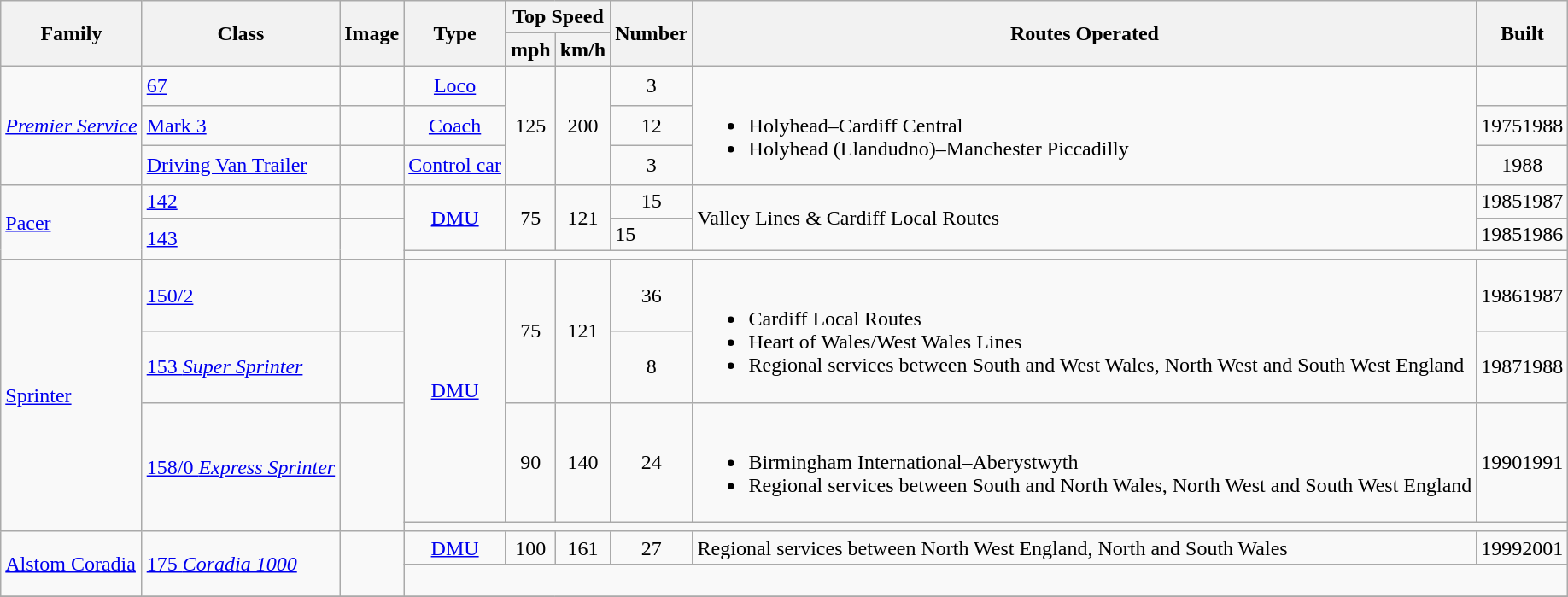<table class="wikitable">
<tr>
<th rowspan="2">Family</th>
<th rowspan="2">Class</th>
<th rowspan="2">Image</th>
<th rowspan="2">Type</th>
<th colspan="2">Top Speed</th>
<th rowspan="2">Number</th>
<th rowspan="2">Routes Operated</th>
<th rowspan="2">Built</th>
</tr>
<tr style="background:#f9f9f9;">
<th>mph</th>
<th>km/h</th>
</tr>
<tr>
<td rowspan="3"><em><a href='#'>Premier Service</a></em></td>
<td><a href='#'>67</a></td>
<td align="center"></td>
<td align="center"><a href='#'>Loco</a></td>
<td align="center" rowspan="3">125</td>
<td align="center" rowspan="3">200</td>
<td align="center">3</td>
<td rowspan=3><br><ul><li>Holyhead–Cardiff Central</li><li>Holyhead (Llandudno)–Manchester Piccadilly</li></ul></td>
<td align=center></td>
</tr>
<tr>
<td><a href='#'>Mark 3</a></td>
<td align="center"></td>
<td align="center"><a href='#'>Coach</a></td>
<td align="center">12</td>
<td align="center">19751988</td>
</tr>
<tr>
<td><a href='#'>Driving Van Trailer</a></td>
<td align="center"></td>
<td align="center"><a href='#'>Control car</a></td>
<td align="center">3</td>
<td align="center">1988</td>
</tr>
<tr>
<td rowspan="3"><a href='#'>Pacer</a></td>
<td><a href='#'>142</a></td>
<td align="center"></td>
<td align="center" rowspan="2"><a href='#'>DMU</a></td>
<td align="center" rowspan="2">75</td>
<td align="center" rowspan="2">121</td>
<td align="center">15</td>
<td rowspan="2">Valley Lines & Cardiff Local Routes</td>
<td align="center">19851987</td>
</tr>
<tr>
<td rowspan="2"><a href='#'>143</a></td>
<td align="center" rowspan="2"></td>
<td>15</td>
<td align="center">19851986</td>
</tr>
<tr>
<td colspan="6"></td>
</tr>
<tr>
<td rowspan="4"><a href='#'>Sprinter</a></td>
<td><a href='#'>150/2</a></td>
<td></td>
<td align="center" rowspan="3"><a href='#'>DMU</a></td>
<td align="center" rowspan="2">75</td>
<td align="center" rowspan="2">121</td>
<td align="center">36</td>
<td rowspan="2"><br><ul><li>Cardiff Local Routes</li><li>Heart of Wales/West Wales Lines</li><li>Regional services between South and West Wales, North West and South West England</li></ul></td>
<td align="center">19861987</td>
</tr>
<tr>
<td><a href='#'>153 <em>Super Sprinter</em></a></td>
<td></td>
<td align="center">8</td>
<td align="center">19871988</td>
</tr>
<tr>
<td rowspan=2><a href='#'>158/0 <em>Express Sprinter</em></a></td>
<td rowspan=2></td>
<td align="center">90</td>
<td align="center">140</td>
<td align="center">24</td>
<td><br><ul><li>Birmingham International–Aberystwyth</li><li>Regional services between South and North Wales, North West and South West England</li></ul></td>
<td align="center">19901991</td>
</tr>
<tr>
<td colspan="6"></td>
</tr>
<tr>
<td rowspan="2"><a href='#'>Alstom Coradia</a></td>
<td rowspan="2"><a href='#'>175 <em>Coradia 1000</em></a></td>
<td rowspan="2" align="center"></td>
<td align="center"><a href='#'>DMU</a></td>
<td align="center">100</td>
<td align="center">161</td>
<td align="center">27</td>
<td>Regional services between North West England, North and South Wales</td>
<td align="center">19992001</td>
</tr>
<tr>
<td colspan="6"><br></td>
</tr>
<tr>
</tr>
</table>
